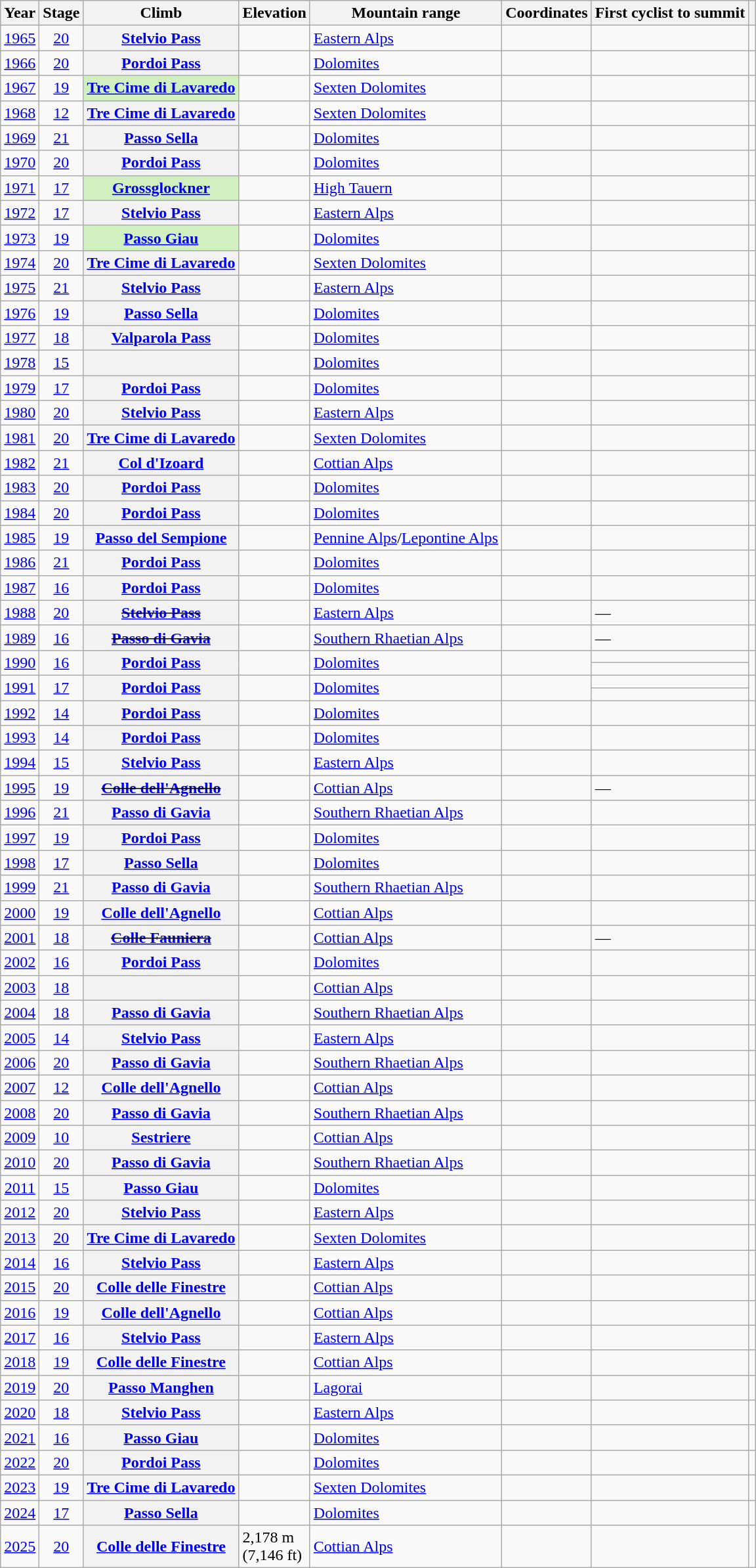<table class="wikitable plainrowheaders sortable">
<tr>
<th scope="col" data-sort-type="number">Year</th>
<th scope="col" data-sort-type="number">Stage</th>
<th scope="col" data-sort-type="text">Climb</th>
<th scope="col" data-sort-type="number">Elevation</th>
<th scope="col" data-sort-type="text">Mountain range</th>
<th scope="col" data-sort-type="number">Coordinates</th>
<th scope="col" data-sort-type="text">First cyclist to summit</th>
<th scope="col" class="unsortable"></th>
</tr>
<tr>
<td style="text-align:center;"><a href='#'>1965</a></td>
<td style="text-align:center;"><a href='#'>20</a></td>
<th scope="row"><a href='#'>Stelvio Pass</a></th>
<td></td>
<td><a href='#'>Eastern Alps</a></td>
<td></td>
<td></td>
<td style="text-align:center;"></td>
</tr>
<tr>
<td style="text-align:center;"><a href='#'>1966</a></td>
<td style="text-align:center;"><a href='#'>20</a></td>
<th scope="row"><a href='#'>Pordoi Pass</a></th>
<td></td>
<td><a href='#'>Dolomites</a></td>
<td></td>
<td></td>
<td style="text-align:center;"></td>
</tr>
<tr>
<td style="text-align:center;"><a href='#'>1967</a></td>
<td style="text-align:center;"><a href='#'>19</a></td>
<th scope="row" style="background:#D0F0C0;" scope="row"><a href='#'>Tre Cime di Lavaredo</a></th>
<td></td>
<td><a href='#'>Sexten Dolomites</a></td>
<td></td>
<td></td>
<td style="text-align:center;"></td>
</tr>
<tr>
<td style="text-align:center;"><a href='#'>1968</a></td>
<td style="text-align:center;"><a href='#'>12</a></td>
<th scope="row"><a href='#'>Tre Cime di Lavaredo</a></th>
<td></td>
<td><a href='#'>Sexten Dolomites</a></td>
<td></td>
<td></td>
<td style="text-align:center;"></td>
</tr>
<tr>
<td style="text-align:center;"><a href='#'>1969</a></td>
<td style="text-align:center;"><a href='#'>21</a></td>
<th scope="row"><a href='#'>Passo Sella</a></th>
<td></td>
<td><a href='#'>Dolomites</a></td>
<td></td>
<td></td>
<td style="text-align:center;"></td>
</tr>
<tr>
<td style="text-align:center;"><a href='#'>1970</a></td>
<td style="text-align:center;"><a href='#'>20</a></td>
<th scope="row"><a href='#'>Pordoi Pass</a></th>
<td></td>
<td><a href='#'>Dolomites</a></td>
<td></td>
<td></td>
<td style="text-align:center;"></td>
</tr>
<tr>
<td style="text-align:center;"><a href='#'>1971</a></td>
<td style="text-align:center;"><a href='#'>17</a></td>
<th scope="row" style="background:#D0F0C0;" scope="row"><a href='#'>Grossglockner</a></th>
<td></td>
<td><a href='#'>High Tauern</a></td>
<td></td>
<td></td>
<td style="text-align:center;"></td>
</tr>
<tr>
<td style="text-align:center;"><a href='#'>1972</a></td>
<td style="text-align:center;"><a href='#'>17</a></td>
<th scope="row"><a href='#'>Stelvio Pass</a></th>
<td></td>
<td><a href='#'>Eastern Alps</a></td>
<td></td>
<td></td>
<td style="text-align:center;"></td>
</tr>
<tr>
<td style="text-align:center;"><a href='#'>1973</a></td>
<td style="text-align:center;"><a href='#'>19</a></td>
<th scope="row" style="background:#D0F0C0;" scope="row"><a href='#'>Passo Giau</a></th>
<td></td>
<td><a href='#'>Dolomites</a></td>
<td></td>
<td></td>
<td style="text-align:center;"></td>
</tr>
<tr>
<td style="text-align:center;"><a href='#'>1974</a></td>
<td style="text-align:center;"><a href='#'>20</a></td>
<th scope="row"><a href='#'>Tre Cime di Lavaredo</a></th>
<td></td>
<td><a href='#'>Sexten Dolomites</a></td>
<td></td>
<td></td>
<td style="text-align:center;"></td>
</tr>
<tr>
<td style="text-align:center;"><a href='#'>1975</a></td>
<td style="text-align:center;"><a href='#'>21</a></td>
<th scope="row"><a href='#'>Stelvio Pass</a></th>
<td></td>
<td><a href='#'>Eastern Alps</a></td>
<td></td>
<td></td>
<td style="text-align:center;"></td>
</tr>
<tr>
<td style="text-align:center;"><a href='#'>1976</a></td>
<td style="text-align:center;"><a href='#'>19</a></td>
<th scope="row"><a href='#'>Passo Sella</a></th>
<td></td>
<td><a href='#'>Dolomites</a></td>
<td></td>
<td></td>
<td style="text-align:center;"></td>
</tr>
<tr>
<td style="text-align:center;"><a href='#'>1977</a></td>
<td style="text-align:center;"><a href='#'>18</a></td>
<th scope="row"><a href='#'>Valparola Pass</a></th>
<td></td>
<td><a href='#'>Dolomites</a></td>
<td></td>
<td></td>
<td style="text-align:center;"></td>
</tr>
<tr>
<td style="text-align:center;"><a href='#'>1978</a></td>
<td style="text-align:center;"><a href='#'>15</a></td>
<th scope="row"></th>
<td></td>
<td><a href='#'>Dolomites</a></td>
<td></td>
<td></td>
<td style="text-align:center;"></td>
</tr>
<tr>
<td style="text-align:center;"><a href='#'>1979</a></td>
<td style="text-align:center;"><a href='#'>17</a></td>
<th scope="row"><a href='#'>Pordoi Pass</a></th>
<td></td>
<td><a href='#'>Dolomites</a></td>
<td></td>
<td></td>
<td style="text-align:center;"></td>
</tr>
<tr>
<td style="text-align:center;"><a href='#'>1980</a></td>
<td style="text-align:center;"><a href='#'>20</a></td>
<th scope="row"><a href='#'>Stelvio Pass</a></th>
<td></td>
<td><a href='#'>Eastern Alps</a></td>
<td></td>
<td></td>
<td style="text-align:center;"></td>
</tr>
<tr>
<td style="text-align:center;"><a href='#'>1981</a></td>
<td style="text-align:center;"><a href='#'>20</a></td>
<th scope="row"><a href='#'>Tre Cime di Lavaredo</a></th>
<td></td>
<td><a href='#'>Sexten Dolomites</a></td>
<td></td>
<td></td>
<td style="text-align:center;"></td>
</tr>
<tr>
<td style="text-align:center;"><a href='#'>1982</a></td>
<td style="text-align:center;"><a href='#'>21</a></td>
<th scope="row"><a href='#'>Col d'Izoard</a></th>
<td></td>
<td><a href='#'>Cottian Alps</a></td>
<td></td>
<td></td>
<td style="text-align:center;"></td>
</tr>
<tr>
<td style="text-align:center;"><a href='#'>1983</a></td>
<td style="text-align:center;"><a href='#'>20</a></td>
<th scope="row"><a href='#'>Pordoi Pass</a></th>
<td></td>
<td><a href='#'>Dolomites</a></td>
<td></td>
<td></td>
<td style="text-align:center;"></td>
</tr>
<tr>
<td style="text-align:center;"><a href='#'>1984</a></td>
<td style="text-align:center;"><a href='#'>20</a></td>
<th scope="row"><a href='#'>Pordoi Pass</a></th>
<td></td>
<td><a href='#'>Dolomites</a></td>
<td></td>
<td></td>
<td style="text-align:center;"></td>
</tr>
<tr>
<td style="text-align:center;"><a href='#'>1985</a></td>
<td style="text-align:center;"><a href='#'>19</a></td>
<th scope="row"><a href='#'>Passo del Sempione</a></th>
<td></td>
<td><a href='#'>Pennine Alps</a>/<a href='#'>Lepontine Alps</a></td>
<td></td>
<td></td>
<td style="text-align:center;"></td>
</tr>
<tr>
<td style="text-align:center;"><a href='#'>1986</a></td>
<td style="text-align:center;"><a href='#'>21</a></td>
<th scope="row"><a href='#'>Pordoi Pass</a></th>
<td></td>
<td><a href='#'>Dolomites</a></td>
<td></td>
<td></td>
<td style="text-align:center;"></td>
</tr>
<tr>
<td style="text-align:center;"><a href='#'>1987</a></td>
<td style="text-align:center;"><a href='#'>16</a></td>
<th scope="row"><a href='#'>Pordoi Pass</a></th>
<td></td>
<td><a href='#'>Dolomites</a></td>
<td></td>
<td></td>
<td style="text-align:center;"></td>
</tr>
<tr>
<td style="text-align:center;"><a href='#'>1988</a></td>
<td style="text-align:center;"><a href='#'>20</a></td>
<th scope="row"><s><a href='#'>Stelvio Pass</a></s></th>
<td><s></s></td>
<td><a href='#'>Eastern Alps</a></td>
<td></td>
<td>—</td>
<td style="text-align:center;"></td>
</tr>
<tr>
<td style="text-align:center;"><a href='#'>1989</a></td>
<td style="text-align:center;"><a href='#'>16</a></td>
<th scope="row"><s><a href='#'>Passo di Gavia</a></s></th>
<td><s></s></td>
<td><a href='#'>Southern Rhaetian Alps</a></td>
<td></td>
<td>—</td>
<td style="text-align:center;"></td>
</tr>
<tr>
<td style="text-align:center;" rowspan="2"><a href='#'>1990</a></td>
<td style="text-align:center;" rowspan="2"><a href='#'>16</a></td>
<th scope="row" rowspan="2"><a href='#'>Pordoi Pass</a></th>
<td rowspan="2"></td>
<td rowspan="2"><a href='#'>Dolomites</a></td>
<td rowspan="2"></td>
<td></td>
<td style="text-align:center;" rowspan="2"></td>
</tr>
<tr>
<td></td>
</tr>
<tr>
<td style="text-align:center;" rowspan="2"><a href='#'>1991</a></td>
<td style="text-align:center;" rowspan="2"><a href='#'>17</a></td>
<th scope="row" rowspan="2"><a href='#'>Pordoi Pass</a></th>
<td rowspan="2"></td>
<td rowspan="2"><a href='#'>Dolomites</a></td>
<td rowspan="2"></td>
<td></td>
<td style="text-align:center;" rowspan="2"></td>
</tr>
<tr>
<td></td>
</tr>
<tr>
<td style="text-align:center;"><a href='#'>1992</a></td>
<td style="text-align:center;"><a href='#'>14</a></td>
<th scope="row"><a href='#'>Pordoi Pass</a></th>
<td></td>
<td><a href='#'>Dolomites</a></td>
<td></td>
<td></td>
<td style="text-align:center;"></td>
</tr>
<tr>
<td style="text-align:center;"><a href='#'>1993</a></td>
<td style="text-align:center;"><a href='#'>14</a></td>
<th scope="row"><a href='#'>Pordoi Pass</a></th>
<td></td>
<td><a href='#'>Dolomites</a></td>
<td></td>
<td></td>
<td style="text-align:center;"></td>
</tr>
<tr>
<td style="text-align:center;"><a href='#'>1994</a></td>
<td style="text-align:center;"><a href='#'>15</a></td>
<th scope="row"><a href='#'>Stelvio Pass</a></th>
<td></td>
<td><a href='#'>Eastern Alps</a></td>
<td></td>
<td></td>
<td style="text-align:center;"></td>
</tr>
<tr>
<td style="text-align:center;"><a href='#'>1995</a></td>
<td style="text-align:center;"><a href='#'>19</a></td>
<th scope="row"><s><a href='#'>Colle dell'Agnello</a></s></th>
<td><s></s></td>
<td><a href='#'>Cottian Alps</a></td>
<td></td>
<td>—</td>
<td style="text-align:center;"></td>
</tr>
<tr>
<td style="text-align:center;"><a href='#'>1996</a></td>
<td style="text-align:center;"><a href='#'>21</a></td>
<th scope="row"><a href='#'>Passo di Gavia</a></th>
<td></td>
<td><a href='#'>Southern Rhaetian Alps</a></td>
<td></td>
<td></td>
<td style="text-align:center;"></td>
</tr>
<tr>
<td style="text-align:center;"><a href='#'>1997</a></td>
<td style="text-align:center;"><a href='#'>19</a></td>
<th scope="row"><a href='#'>Pordoi Pass</a></th>
<td></td>
<td><a href='#'>Dolomites</a></td>
<td></td>
<td></td>
<td style="text-align:center;"></td>
</tr>
<tr>
<td style="text-align:center;"><a href='#'>1998</a></td>
<td style="text-align:center;"><a href='#'>17</a></td>
<th scope="row"><a href='#'>Passo Sella</a></th>
<td></td>
<td><a href='#'>Dolomites</a></td>
<td></td>
<td></td>
<td style="text-align:center;"></td>
</tr>
<tr>
<td style="text-align:center;"><a href='#'>1999</a></td>
<td style="text-align:center;"><a href='#'>21</a></td>
<th scope="row"><a href='#'>Passo di Gavia</a></th>
<td></td>
<td><a href='#'>Southern Rhaetian Alps</a></td>
<td></td>
<td></td>
<td style="text-align:center;"></td>
</tr>
<tr>
<td style="text-align:center;"><a href='#'>2000</a></td>
<td style="text-align:center;"><a href='#'>19</a></td>
<th scope="row"><a href='#'>Colle dell'Agnello</a></th>
<td></td>
<td><a href='#'>Cottian Alps</a></td>
<td></td>
<td></td>
<td style="text-align:center;"></td>
</tr>
<tr>
<td style="text-align:center;"><a href='#'>2001</a></td>
<td style="text-align:center;"><a href='#'>18</a></td>
<th scope="row"><s><a href='#'>Colle Fauniera</a></s></th>
<td><s></s></td>
<td><a href='#'>Cottian Alps</a></td>
<td></td>
<td>—</td>
<td style="text-align:center;"></td>
</tr>
<tr>
<td style="text-align:center;"><a href='#'>2002</a></td>
<td style="text-align:center;"><a href='#'>16</a></td>
<th scope="row"><a href='#'>Pordoi Pass</a></th>
<td></td>
<td><a href='#'>Dolomites</a></td>
<td></td>
<td></td>
<td style="text-align:center;"></td>
</tr>
<tr>
<td style="text-align:center;"><a href='#'>2003</a></td>
<td style="text-align:center;"><a href='#'>18</a></td>
<th scope="row"></th>
<td></td>
<td><a href='#'>Cottian Alps</a></td>
<td></td>
<td></td>
<td style="text-align:center;"></td>
</tr>
<tr>
<td style="text-align:center;"><a href='#'>2004</a></td>
<td style="text-align:center;"><a href='#'>18</a></td>
<th scope="row"><a href='#'>Passo di Gavia</a></th>
<td></td>
<td><a href='#'>Southern Rhaetian Alps</a></td>
<td></td>
<td></td>
<td style="text-align:center;"></td>
</tr>
<tr>
<td style="text-align:center;"><a href='#'>2005</a></td>
<td style="text-align:center;"><a href='#'>14</a></td>
<th scope="row"><a href='#'>Stelvio Pass</a></th>
<td></td>
<td><a href='#'>Eastern Alps</a></td>
<td></td>
<td></td>
<td style="text-align:center;"></td>
</tr>
<tr>
<td style="text-align:center;"><a href='#'>2006</a></td>
<td style="text-align:center;"><a href='#'>20</a></td>
<th scope="row"><a href='#'>Passo di Gavia</a></th>
<td></td>
<td><a href='#'>Southern Rhaetian Alps</a></td>
<td></td>
<td></td>
<td style="text-align:center;"></td>
</tr>
<tr>
<td style="text-align:center;"><a href='#'>2007</a></td>
<td style="text-align:center;"><a href='#'>12</a></td>
<th scope="row"><a href='#'>Colle dell'Agnello</a></th>
<td></td>
<td><a href='#'>Cottian Alps</a></td>
<td></td>
<td></td>
<td style="text-align:center;"></td>
</tr>
<tr>
<td style="text-align:center;"><a href='#'>2008</a></td>
<td style="text-align:center;"><a href='#'>20</a></td>
<th scope="row"><a href='#'>Passo di Gavia</a></th>
<td></td>
<td><a href='#'>Southern Rhaetian Alps</a></td>
<td></td>
<td></td>
<td style="text-align:center;"></td>
</tr>
<tr>
<td style="text-align:center;"><a href='#'>2009</a></td>
<td style="text-align:center;"><a href='#'>10</a></td>
<th scope="row"><a href='#'>Sestriere</a></th>
<td></td>
<td><a href='#'>Cottian Alps</a></td>
<td></td>
<td></td>
<td style="text-align:center;"></td>
</tr>
<tr>
<td style="text-align:center;"><a href='#'>2010</a></td>
<td style="text-align:center;"><a href='#'>20</a></td>
<th scope="row"><a href='#'>Passo di Gavia</a></th>
<td></td>
<td><a href='#'>Southern Rhaetian Alps</a></td>
<td></td>
<td></td>
<td style="text-align:center;"></td>
</tr>
<tr>
<td style="text-align:center;"><a href='#'>2011</a></td>
<td style="text-align:center;"><a href='#'>15</a></td>
<th scope="row"><a href='#'>Passo Giau</a></th>
<td></td>
<td><a href='#'>Dolomites</a></td>
<td></td>
<td></td>
<td style="text-align:center;"></td>
</tr>
<tr>
<td style="text-align:center;"><a href='#'>2012</a></td>
<td style="text-align:center;"><a href='#'>20</a></td>
<th scope="row"><a href='#'>Stelvio Pass</a></th>
<td></td>
<td><a href='#'>Eastern Alps</a></td>
<td></td>
<td></td>
<td style="text-align:center;"></td>
</tr>
<tr>
<td style="text-align:center;"><a href='#'>2013</a></td>
<td style="text-align:center;"><a href='#'>20</a></td>
<th scope="row"><a href='#'>Tre Cime di Lavaredo</a></th>
<td></td>
<td><a href='#'>Sexten Dolomites</a></td>
<td></td>
<td></td>
<td style="text-align:center;"></td>
</tr>
<tr>
<td style="text-align:center;"><a href='#'>2014</a></td>
<td style="text-align:center;"><a href='#'>16</a></td>
<th scope="row"><a href='#'>Stelvio Pass</a></th>
<td></td>
<td><a href='#'>Eastern Alps</a></td>
<td></td>
<td></td>
<td style="text-align:center;"></td>
</tr>
<tr>
<td style="text-align:center;"><a href='#'>2015</a></td>
<td style="text-align:center;"><a href='#'>20</a></td>
<th scope="row"><a href='#'>Colle delle Finestre</a></th>
<td></td>
<td><a href='#'>Cottian Alps</a></td>
<td></td>
<td></td>
<td style="text-align:center;"></td>
</tr>
<tr>
<td style="text-align:center;"><a href='#'>2016</a></td>
<td style="text-align:center;"><a href='#'>19</a></td>
<th scope="row"><a href='#'>Colle dell'Agnello</a></th>
<td></td>
<td><a href='#'>Cottian Alps</a></td>
<td></td>
<td></td>
<td style="text-align:center;"></td>
</tr>
<tr>
<td style="text-align:center;"><a href='#'>2017</a></td>
<td style="text-align:center;"><a href='#'>16</a></td>
<th scope="row"><a href='#'>Stelvio Pass</a></th>
<td></td>
<td><a href='#'>Eastern Alps</a></td>
<td></td>
<td></td>
<td style="text-align:center;"></td>
</tr>
<tr>
<td style="text-align:center;"><a href='#'>2018</a></td>
<td style="text-align:center;"><a href='#'>19</a></td>
<th scope="row"><a href='#'>Colle delle Finestre</a></th>
<td></td>
<td><a href='#'>Cottian Alps</a></td>
<td></td>
<td></td>
<td style="text-align:center;"></td>
</tr>
<tr>
<td style="text-align:center;"><a href='#'>2019</a></td>
<td style="text-align:center;"><a href='#'>20</a></td>
<th scope="row"><a href='#'>Passo Manghen</a></th>
<td></td>
<td><a href='#'>Lagorai</a></td>
<td></td>
<td></td>
<td style="text-align:center;"></td>
</tr>
<tr>
<td style="text-align:center;"><a href='#'>2020</a></td>
<td style="text-align:center;"><a href='#'>18</a></td>
<th scope="row"><a href='#'>Stelvio Pass</a></th>
<td></td>
<td><a href='#'>Eastern Alps</a></td>
<td></td>
<td></td>
<td style="text-align:center;"></td>
</tr>
<tr>
<td style="text-align:center;"><a href='#'>2021</a></td>
<td style="text-align:center;"><a href='#'>16</a></td>
<th scope="row"><a href='#'>Passo Giau</a></th>
<td></td>
<td><a href='#'>Dolomites</a></td>
<td></td>
<td></td>
<td style="text-align:center;"></td>
</tr>
<tr>
<td style="text-align:center;"><a href='#'>2022</a></td>
<td style="text-align:center;"><a href='#'>20</a></td>
<th scope="row"><a href='#'>Pordoi Pass</a></th>
<td></td>
<td><a href='#'>Dolomites</a></td>
<td></td>
<td></td>
<td></td>
</tr>
<tr>
<td style="text-align:center;"><a href='#'>2023</a></td>
<td style="text-align:center;"><a href='#'>19</a></td>
<th scope="row"><a href='#'>Tre Cime di Lavaredo</a></th>
<td></td>
<td><a href='#'>Sexten Dolomites</a></td>
<td></td>
<td></td>
<td></td>
</tr>
<tr>
<td style="text-align:center;"><a href='#'>2024</a></td>
<td style="text-align:center;"><a href='#'>17</a></td>
<th scope="row"><a href='#'>Passo Sella</a></th>
<td></td>
<td><a href='#'>Dolomites</a></td>
<td></td>
<td></td>
<td></td>
</tr>
<tr>
<td style="text-align: center;"><a href='#'>2025</a></td>
<td style="text-align: center;"><a href='#'>20</a></td>
<th scope='row'><a href='#'>Colle delle Finestre</a></th>
<td>2,178 m<br>(7,146 ft)</td>
<td><a href='#'>Cottian Alps</a></td>
<td></td>
<td></td>
<td></td>
</tr>
</table>
